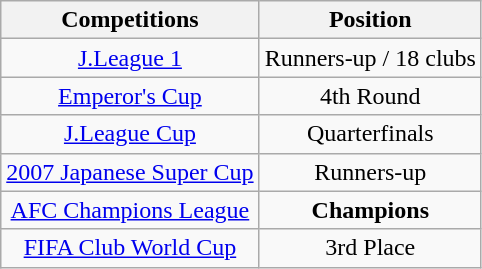<table class="wikitable" style="text-align:center;">
<tr>
<th>Competitions</th>
<th>Position</th>
</tr>
<tr>
<td><a href='#'>J.League 1</a></td>
<td>Runners-up / 18 clubs</td>
</tr>
<tr>
<td><a href='#'>Emperor's Cup</a></td>
<td>4th Round</td>
</tr>
<tr>
<td><a href='#'>J.League Cup</a></td>
<td>Quarterfinals</td>
</tr>
<tr>
<td><a href='#'>2007 Japanese Super Cup</a></td>
<td>Runners-up</td>
</tr>
<tr>
<td><a href='#'>AFC Champions League</a></td>
<td><strong>Champions</strong></td>
</tr>
<tr>
<td><a href='#'>FIFA Club World Cup</a></td>
<td>3rd Place</td>
</tr>
</table>
